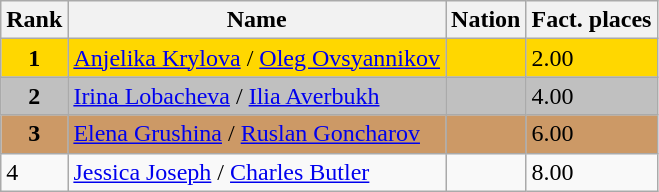<table class="wikitable">
<tr>
<th>Rank</th>
<th>Name</th>
<th>Nation</th>
<th>Fact. places</th>
</tr>
<tr bgcolor="gold">
<td align="center"><strong>1</strong></td>
<td><a href='#'>Anjelika Krylova</a> / <a href='#'>Oleg Ovsyannikov</a></td>
<td></td>
<td>2.00</td>
</tr>
<tr bgcolor="silver">
<td align="center"><strong>2</strong></td>
<td><a href='#'>Irina Lobacheva</a> / <a href='#'>Ilia Averbukh</a></td>
<td></td>
<td>4.00</td>
</tr>
<tr bgcolor="cc9966">
<td align="center"><strong>3</strong></td>
<td><a href='#'>Elena Grushina</a> / <a href='#'>Ruslan Goncharov</a></td>
<td></td>
<td>6.00</td>
</tr>
<tr>
<td>4</td>
<td><a href='#'>Jessica Joseph</a> / <a href='#'>Charles Butler</a></td>
<td></td>
<td>8.00</td>
</tr>
</table>
